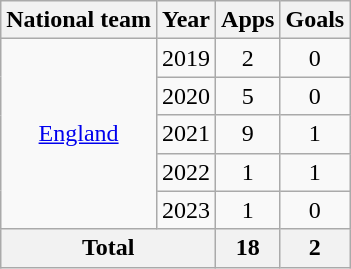<table class="wikitable" style="text-align: center;">
<tr>
<th>National team</th>
<th>Year</th>
<th>Apps</th>
<th>Goals</th>
</tr>
<tr>
<td rowspan="5"><a href='#'>England</a></td>
<td>2019</td>
<td>2</td>
<td>0</td>
</tr>
<tr>
<td>2020</td>
<td>5</td>
<td>0</td>
</tr>
<tr>
<td>2021</td>
<td>9</td>
<td>1</td>
</tr>
<tr>
<td>2022</td>
<td>1</td>
<td>1</td>
</tr>
<tr>
<td>2023</td>
<td>1</td>
<td>0</td>
</tr>
<tr>
<th colspan="2">Total</th>
<th>18</th>
<th>2</th>
</tr>
</table>
